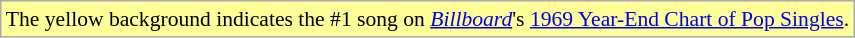<table class="wikitable" style="font-size:90%;">
<tr>
<td style="background-color:#FFFF99">The yellow background indicates the #1 song on <a href='#'><em>Billboard</em></a>'s <a href='#'>1969 Year-End Chart of Pop Singles</a>.</td>
</tr>
</table>
